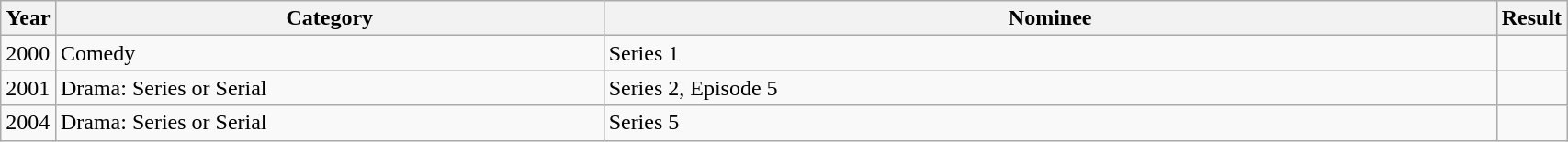<table class="wikitable" width="90%">
<tr>
<th width="3.5%">Year</th>
<th width="35%">Category</th>
<th>Nominee</th>
<th width="3.5%">Result</th>
</tr>
<tr>
<td>2000</td>
<td>Comedy</td>
<td>Series 1</td>
<td></td>
</tr>
<tr>
<td>2001</td>
<td>Drama: Series or Serial</td>
<td>Series 2, Episode 5</td>
<td></td>
</tr>
<tr>
<td>2004</td>
<td>Drama: Series or Serial</td>
<td>Series 5</td>
<td></td>
</tr>
</table>
